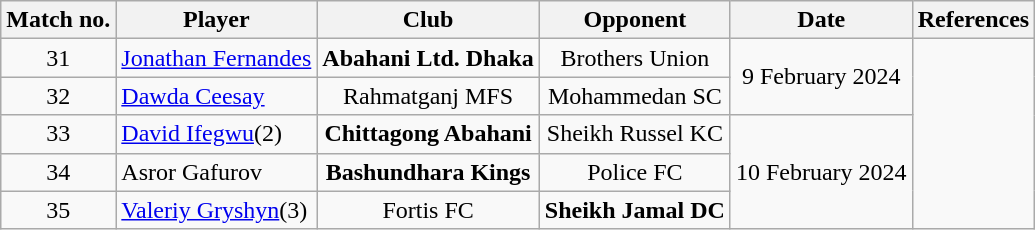<table class="wikitable" style="text-align:center">
<tr>
<th>Match no.</th>
<th>Player</th>
<th>Club</th>
<th>Opponent</th>
<th>Date</th>
<th><strong>References</strong></th>
</tr>
<tr>
<td>31</td>
<td align="left"> <a href='#'>Jonathan Fernandes</a></td>
<td><strong>Abahani Ltd. Dhaka</strong></td>
<td>Brothers Union</td>
<td rowspan="2">9 February 2024</td>
<td rowspan="5"></td>
</tr>
<tr>
<td>32</td>
<td align="left"> <a href='#'>Dawda Ceesay</a></td>
<td>Rahmatganj MFS</td>
<td>Mohammedan SC</td>
</tr>
<tr>
<td>33</td>
<td align="left"> <a href='#'>David Ifegwu</a>(2)</td>
<td><strong>Chittagong Abahani</strong></td>
<td>Sheikh Russel KC</td>
<td rowspan="3">10 February 2024</td>
</tr>
<tr>
<td>34</td>
<td align="left"> Asror Gafurov</td>
<td><strong>Bashundhara Kings</strong></td>
<td>Police FC</td>
</tr>
<tr>
<td>35</td>
<td align="left"> <a href='#'>Valeriy Gryshyn</a>(3)</td>
<td>Fortis FC</td>
<td><strong>Sheikh Jamal DC</strong></td>
</tr>
</table>
